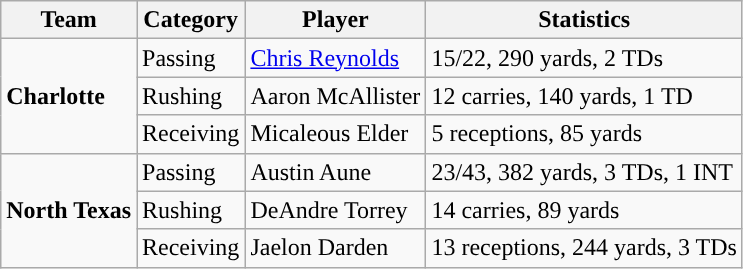<table class="wikitable" style="float: left;">
<tr>
<th>Team</th>
<th>Category</th>
<th>Player</th>
<th>Statistics</th>
</tr>
<tr>
<td rowspan=3><strong>Charlotte</strong></td>
<td>Passing</td>
<td><a href='#'>Chris Reynolds</a></td>
<td>15/22, 290 yards, 2 TDs</td>
</tr>
<tr>
<td>Rushing</td>
<td>Aaron McAllister</td>
<td>12 carries, 140 yards, 1 TD</td>
</tr>
<tr>
<td>Receiving</td>
<td>Micaleous Elder</td>
<td>5 receptions, 85 yards</td>
</tr>
<tr>
<td rowspan=3><strong>North Texas</strong></td>
<td>Passing</td>
<td>Austin Aune</td>
<td>23/43, 382 yards, 3 TDs, 1 INT</td>
</tr>
<tr>
<td>Rushing</td>
<td>DeAndre Torrey</td>
<td>14 carries, 89 yards</td>
</tr>
<tr>
<td>Receiving</td>
<td>Jaelon Darden</td>
<td>13 receptions, 244 yards, 3 TDs</td>
</tr>
</table>
